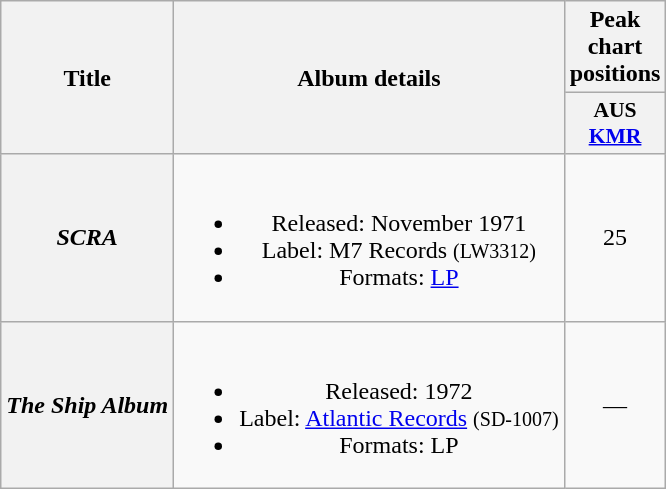<table class="wikitable plainrowheaders" style="text-align:center;">
<tr>
<th scope="col" rowspan="2">Title</th>
<th scope="col" rowspan="2">Album details</th>
<th scope="col" colspan="1">Peak chart positions</th>
</tr>
<tr>
<th scope="col" style="width:3em;font-size:90%;">AUS<br><a href='#'>KMR</a><br></th>
</tr>
<tr>
<th scope="row"><em>SCRA</em></th>
<td><br><ul><li>Released: November 1971</li><li>Label: M7 Records <small>(LW3312)</small></li><li>Formats: <a href='#'>LP</a></li></ul></td>
<td>25</td>
</tr>
<tr>
<th scope="row"><em>The Ship Album</em></th>
<td><br><ul><li>Released: 1972</li><li>Label: <a href='#'>Atlantic Records</a> <small>(SD-1007)</small></li><li>Formats: LP</li></ul></td>
<td>—</td>
</tr>
</table>
